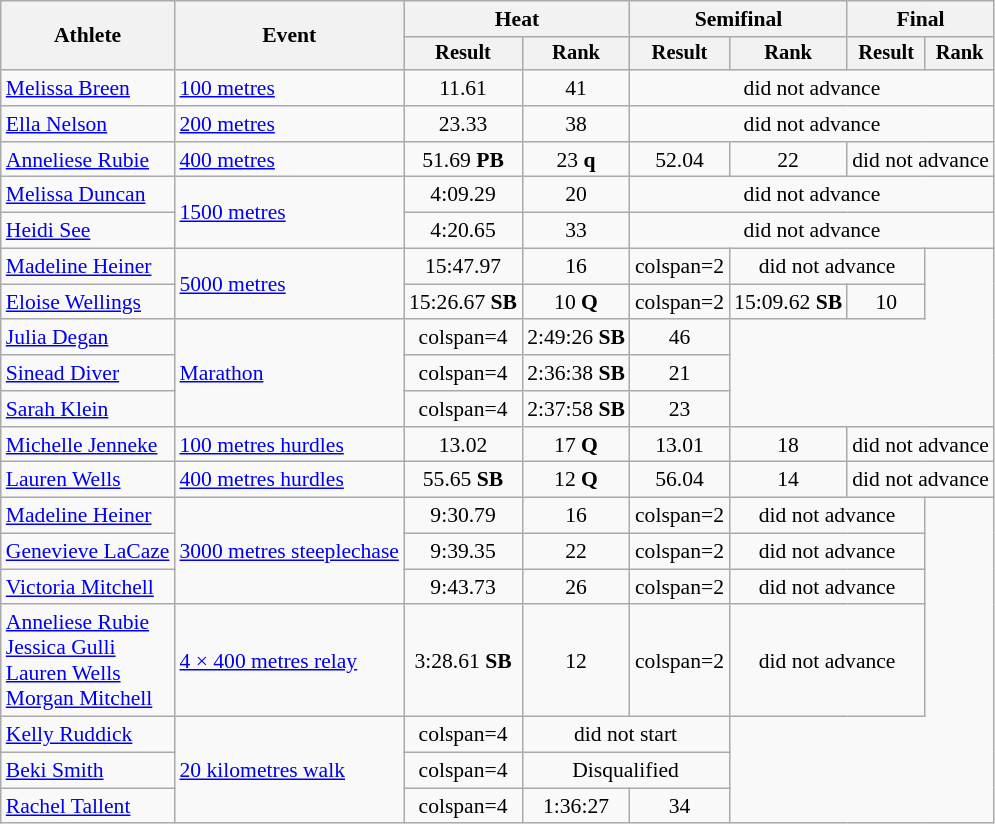<table class="wikitable" style="font-size:90%">
<tr>
<th rowspan="2">Athlete</th>
<th rowspan="2">Event</th>
<th colspan="2">Heat</th>
<th colspan="2">Semifinal</th>
<th colspan="2">Final</th>
</tr>
<tr style="font-size:95%">
<th>Result</th>
<th>Rank</th>
<th>Result</th>
<th>Rank</th>
<th>Result</th>
<th>Rank</th>
</tr>
<tr style=text-align:center>
<td style=text-align:left><a href='#'>Melissa Breen</a></td>
<td style=text-align:left><a href='#'>100 metres</a></td>
<td>11.61</td>
<td>41</td>
<td colspan=4>did not advance</td>
</tr>
<tr style=text-align:center>
<td style=text-align:left><a href='#'>Ella Nelson</a></td>
<td style=text-align:left><a href='#'>200 metres</a></td>
<td>23.33</td>
<td>38</td>
<td colspan=4>did not advance</td>
</tr>
<tr style=text-align:center>
<td style=text-align:left><a href='#'>Anneliese Rubie</a></td>
<td style=text-align:left><a href='#'>400 metres</a></td>
<td>51.69 <strong>PB</strong></td>
<td>23 <strong>q</strong></td>
<td>52.04</td>
<td>22</td>
<td colspan=2>did not advance</td>
</tr>
<tr style=text-align:center>
<td style=text-align:left><a href='#'>Melissa Duncan</a></td>
<td style=text-align:left rowspan=2><a href='#'>1500 metres</a></td>
<td>4:09.29</td>
<td>20</td>
<td colspan=4>did not advance</td>
</tr>
<tr style=text-align:center>
<td style=text-align:left><a href='#'>Heidi See</a></td>
<td>4:20.65</td>
<td>33</td>
<td colspan=4>did not advance</td>
</tr>
<tr style=text-align:center>
<td style=text-align:left><a href='#'>Madeline Heiner</a></td>
<td style=text-align:left rowspan=2><a href='#'>5000 metres</a></td>
<td>15:47.97</td>
<td>16</td>
<td>colspan=2 </td>
<td colspan=2>did not advance</td>
</tr>
<tr style=text-align:center>
<td style=text-align:left><a href='#'>Eloise Wellings</a></td>
<td>15:26.67 <strong>SB</strong></td>
<td>10 <strong>Q</strong></td>
<td>colspan=2 </td>
<td>15:09.62 <strong>SB</strong></td>
<td>10</td>
</tr>
<tr style=text-align:center>
<td style=text-align:left><a href='#'>Julia Degan</a></td>
<td style=text-align:left rowspan=3><a href='#'>Marathon</a></td>
<td>colspan=4 </td>
<td>2:49:26 <strong>SB</strong></td>
<td>46</td>
</tr>
<tr style=text-align:center>
<td style=text-align:left><a href='#'>Sinead Diver</a></td>
<td>colspan=4 </td>
<td>2:36:38 <strong>SB</strong></td>
<td>21</td>
</tr>
<tr style=text-align:center>
<td style=text-align:left><a href='#'>Sarah Klein</a></td>
<td>colspan=4 </td>
<td>2:37:58 <strong>SB</strong></td>
<td>23</td>
</tr>
<tr style=text-align:center>
<td style=text-align:left><a href='#'>Michelle Jenneke</a></td>
<td style=text-align:left><a href='#'>100 metres hurdles</a></td>
<td>13.02</td>
<td>17 <strong>Q</strong></td>
<td>13.01</td>
<td>18</td>
<td colspan=2>did not advance</td>
</tr>
<tr style=text-align:center>
<td style=text-align:left><a href='#'>Lauren Wells</a></td>
<td style=text-align:left><a href='#'>400 metres hurdles</a></td>
<td>55.65 <strong>SB</strong></td>
<td>12 <strong>Q</strong></td>
<td>56.04</td>
<td>14</td>
<td colspan=2>did not advance</td>
</tr>
<tr style=text-align:center>
<td style=text-align:left><a href='#'>Madeline Heiner</a></td>
<td style=text-align:left rowspan=3><a href='#'>3000 metres steeplechase</a></td>
<td>9:30.79</td>
<td>16</td>
<td>colspan=2 </td>
<td colspan=2>did not advance</td>
</tr>
<tr style=text-align:center>
<td style=text-align:left><a href='#'>Genevieve LaCaze</a></td>
<td>9:39.35</td>
<td>22</td>
<td>colspan=2 </td>
<td colspan=2>did not advance</td>
</tr>
<tr style=text-align:center>
<td style=text-align:left><a href='#'>Victoria Mitchell</a></td>
<td>9:43.73</td>
<td>26</td>
<td>colspan=2 </td>
<td colspan=2>did not advance</td>
</tr>
<tr style=text-align:center>
<td style=text-align:left><a href='#'>Anneliese Rubie</a><br><a href='#'>Jessica Gulli</a><br><a href='#'>Lauren Wells</a><br><a href='#'>Morgan Mitchell</a></td>
<td style=text-align:left><a href='#'>4 × 400 metres relay</a></td>
<td>3:28.61 <strong>SB</strong></td>
<td>12</td>
<td>colspan=2 </td>
<td colspan=2>did not advance</td>
</tr>
<tr style=text-align:center>
<td style=text-align:left><a href='#'>Kelly Ruddick</a></td>
<td style=text-align:left rowspan=3><a href='#'>20 kilometres walk</a></td>
<td>colspan=4 </td>
<td colspan=2>did not start</td>
</tr>
<tr style=text-align:center>
<td style=text-align:left><a href='#'>Beki Smith</a></td>
<td>colspan=4 </td>
<td colspan=2>Disqualified</td>
</tr>
<tr style=text-align:center>
<td style=text-align:left><a href='#'>Rachel Tallent</a></td>
<td>colspan=4 </td>
<td>1:36:27</td>
<td>34</td>
</tr>
</table>
